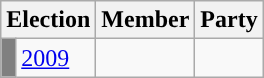<table class="wikitable">
<tr>
<th colspan="2">Election</th>
<th>Member</th>
<th>Party</th>
</tr>
<tr>
<td style="background-color: grey"></td>
<td><a href='#'>2009</a></td>
<td></td>
<td></td>
</tr>
</table>
